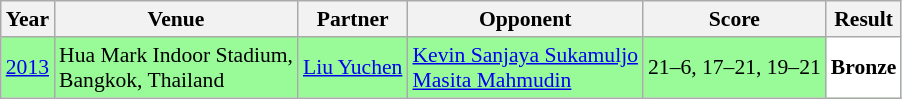<table class="sortable wikitable" style="font-size: 90%;">
<tr>
<th>Year</th>
<th>Venue</th>
<th>Partner</th>
<th>Opponent</th>
<th>Score</th>
<th>Result</th>
</tr>
<tr style="background:#98FB98">
<td align="center"><a href='#'>2013</a></td>
<td align="left">Hua Mark Indoor Stadium,<br>Bangkok, Thailand</td>
<td align="left"> <a href='#'>Liu Yuchen</a></td>
<td align="left"> <a href='#'>Kevin Sanjaya Sukamuljo</a> <br>  <a href='#'>Masita Mahmudin</a></td>
<td align="left">21–6, 17–21, 19–21</td>
<td style="text-align:left; background:white"> <strong>Bronze</strong></td>
</tr>
</table>
